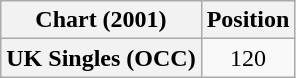<table class="wikitable plainrowheaders" style="text-align:center">
<tr>
<th>Chart (2001)</th>
<th>Position</th>
</tr>
<tr>
<th scope="row">UK Singles (OCC)</th>
<td>120</td>
</tr>
</table>
